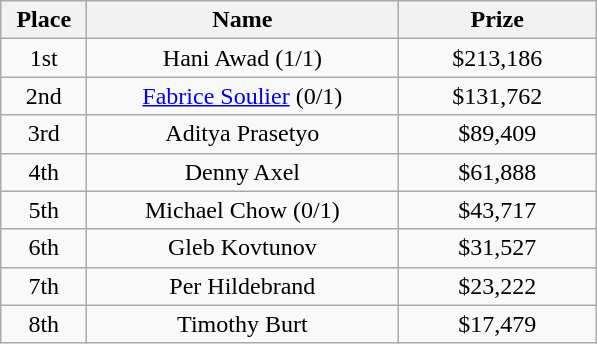<table class="wikitable">
<tr>
<th width="50">Place</th>
<th width="200">Name</th>
<th width="125">Prize</th>
</tr>
<tr>
<td align = "center">1st</td>
<td align = "center">Hani Awad (1/1)</td>
<td align = "center">$213,186</td>
</tr>
<tr>
<td align = "center">2nd</td>
<td align = "center"><a href='#'>Fabrice Soulier</a> (0/1)</td>
<td align = "center">$131,762</td>
</tr>
<tr>
<td align = "center">3rd</td>
<td align = "center">Aditya Prasetyo</td>
<td align = "center">$89,409</td>
</tr>
<tr>
<td align = "center">4th</td>
<td align = "center">Denny Axel</td>
<td align = "center">$61,888</td>
</tr>
<tr>
<td align = "center">5th</td>
<td align = "center">Michael Chow (0/1)</td>
<td align = "center">$43,717</td>
</tr>
<tr>
<td align = "center">6th</td>
<td align = "center">Gleb Kovtunov</td>
<td align = "center">$31,527</td>
</tr>
<tr>
<td align = "center">7th</td>
<td align = "center">Per Hildebrand</td>
<td align = "center">$23,222</td>
</tr>
<tr>
<td align = "center">8th</td>
<td align = "center">Timothy Burt</td>
<td align = "center">$17,479</td>
</tr>
</table>
